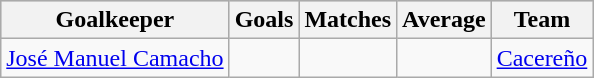<table class="wikitable sortable" class="wikitable">
<tr style="background:#ccc; text-align:center;">
<th>Goalkeeper</th>
<th>Goals</th>
<th>Matches</th>
<th>Average</th>
<th>Team</th>
</tr>
<tr>
<td> <a href='#'>José Manuel Camacho</a></td>
<td></td>
<td></td>
<td></td>
<td><a href='#'>Cacereño</a></td>
</tr>
</table>
